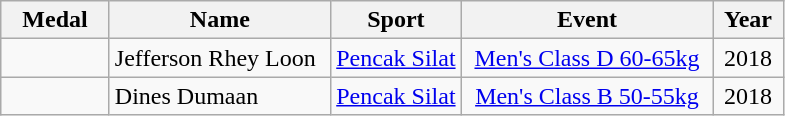<table class="wikitable"  style="font-size:100%;  text-align:center;">
<tr>
<th width="65">Medal</th>
<th width="140">Name</th>
<th width="80">Sport</th>
<th width="160">Event</th>
<th width="40">Year</th>
</tr>
<tr>
<td></td>
<td align=left>Jefferson Rhey Loon</td>
<td><a href='#'>Pencak Silat</a></td>
<td><a href='#'>Men's Class D 60-65kg</a></td>
<td>2018</td>
</tr>
<tr>
<td></td>
<td align=left>Dines Dumaan</td>
<td><a href='#'>Pencak Silat</a></td>
<td><a href='#'>Men's Class B 50-55kg</a></td>
<td>2018</td>
</tr>
</table>
